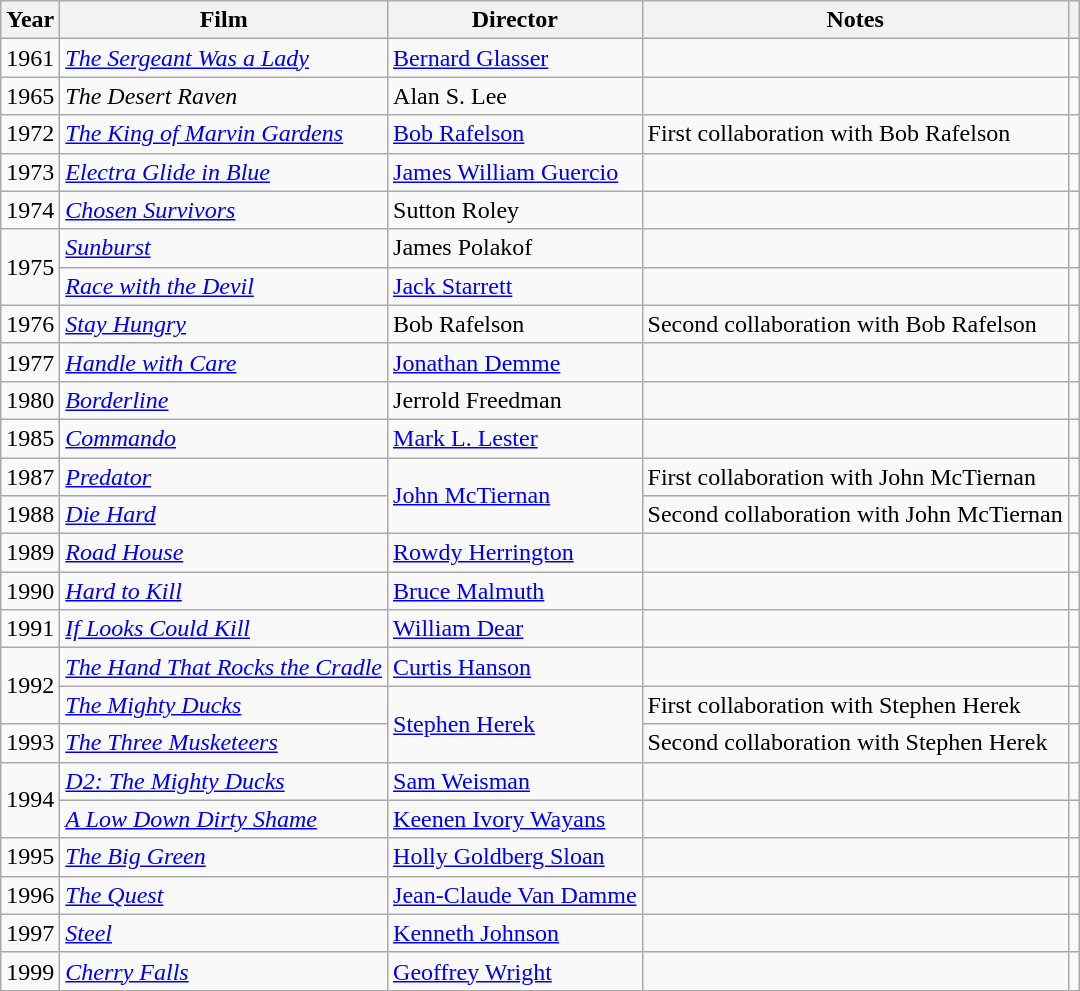<table class="wikitable">
<tr>
<th>Year</th>
<th>Film</th>
<th>Director</th>
<th>Notes</th>
<th></th>
</tr>
<tr>
<td>1961</td>
<td><em><a href='#'>The Sergeant Was a Lady</a></em></td>
<td><a href='#'>Bernard Glasser</a></td>
<td></td>
<td></td>
</tr>
<tr>
<td>1965</td>
<td><em>The Desert Raven</em></td>
<td>Alan S. Lee</td>
<td></td>
<td></td>
</tr>
<tr>
<td>1972</td>
<td><em><a href='#'>The King of Marvin Gardens</a></em></td>
<td><a href='#'>Bob Rafelson</a></td>
<td>First collaboration with Bob Rafelson</td>
<td></td>
</tr>
<tr>
<td>1973</td>
<td><em><a href='#'>Electra Glide in Blue</a></em></td>
<td><a href='#'>James William Guercio</a></td>
<td></td>
<td></td>
</tr>
<tr>
<td>1974</td>
<td><em><a href='#'>Chosen Survivors</a></em></td>
<td>Sutton Roley</td>
<td></td>
<td></td>
</tr>
<tr>
<td rowspan=2>1975</td>
<td><em><a href='#'>Sunburst</a></em></td>
<td>James Polakof</td>
<td></td>
<td></td>
</tr>
<tr>
<td><em><a href='#'>Race with the Devil</a></em></td>
<td><a href='#'>Jack Starrett</a></td>
<td></td>
<td></td>
</tr>
<tr>
<td>1976</td>
<td><em><a href='#'>Stay Hungry</a></em></td>
<td>Bob Rafelson</td>
<td>Second collaboration with Bob Rafelson</td>
<td></td>
</tr>
<tr>
<td>1977</td>
<td><em><a href='#'>Handle with Care</a></em></td>
<td><a href='#'>Jonathan Demme</a></td>
<td></td>
<td></td>
</tr>
<tr>
<td>1980</td>
<td><em><a href='#'>Borderline</a></em></td>
<td>Jerrold Freedman</td>
<td></td>
<td></td>
</tr>
<tr>
<td>1985</td>
<td><em><a href='#'>Commando</a></em></td>
<td><a href='#'>Mark L. Lester</a></td>
<td></td>
<td></td>
</tr>
<tr>
<td>1987</td>
<td><em><a href='#'>Predator</a></em></td>
<td rowspan=2><a href='#'>John McTiernan</a></td>
<td>First collaboration with John McTiernan</td>
<td></td>
</tr>
<tr>
<td>1988</td>
<td><em><a href='#'>Die Hard</a></em></td>
<td>Second collaboration with John McTiernan</td>
<td></td>
</tr>
<tr>
<td>1989</td>
<td><em><a href='#'>Road House</a></em></td>
<td><a href='#'>Rowdy Herrington</a></td>
<td></td>
<td></td>
</tr>
<tr>
<td>1990</td>
<td><em><a href='#'>Hard to Kill</a></em></td>
<td><a href='#'>Bruce Malmuth</a></td>
<td></td>
<td></td>
</tr>
<tr>
<td>1991</td>
<td><em><a href='#'>If Looks Could Kill</a></em></td>
<td><a href='#'>William Dear</a></td>
<td></td>
<td></td>
</tr>
<tr>
<td rowspan=2>1992</td>
<td><em><a href='#'>The Hand That Rocks the Cradle</a></em></td>
<td><a href='#'>Curtis Hanson</a></td>
<td></td>
<td></td>
</tr>
<tr>
<td><em><a href='#'>The Mighty Ducks</a></em></td>
<td rowspan=2><a href='#'>Stephen Herek</a></td>
<td>First collaboration with Stephen Herek</td>
<td></td>
</tr>
<tr>
<td>1993</td>
<td><em><a href='#'>The Three Musketeers</a></em></td>
<td>Second collaboration with Stephen Herek</td>
<td></td>
</tr>
<tr>
<td rowspan=2>1994</td>
<td><em><a href='#'>D2: The Mighty Ducks</a></em></td>
<td><a href='#'>Sam Weisman</a></td>
<td></td>
<td></td>
</tr>
<tr>
<td><em><a href='#'>A Low Down Dirty Shame</a></em></td>
<td><a href='#'>Keenen Ivory Wayans</a></td>
<td></td>
<td></td>
</tr>
<tr>
<td>1995</td>
<td><em><a href='#'>The Big Green</a></em></td>
<td><a href='#'>Holly Goldberg Sloan</a></td>
<td></td>
<td></td>
</tr>
<tr>
<td>1996</td>
<td><em><a href='#'>The Quest</a></em></td>
<td><a href='#'>Jean-Claude Van Damme</a></td>
<td></td>
<td></td>
</tr>
<tr>
<td>1997</td>
<td><em><a href='#'>Steel</a></em></td>
<td><a href='#'>Kenneth Johnson</a></td>
<td></td>
<td></td>
</tr>
<tr>
<td>1999</td>
<td><em><a href='#'>Cherry Falls</a></em></td>
<td><a href='#'>Geoffrey Wright</a></td>
<td></td>
<td></td>
</tr>
</table>
